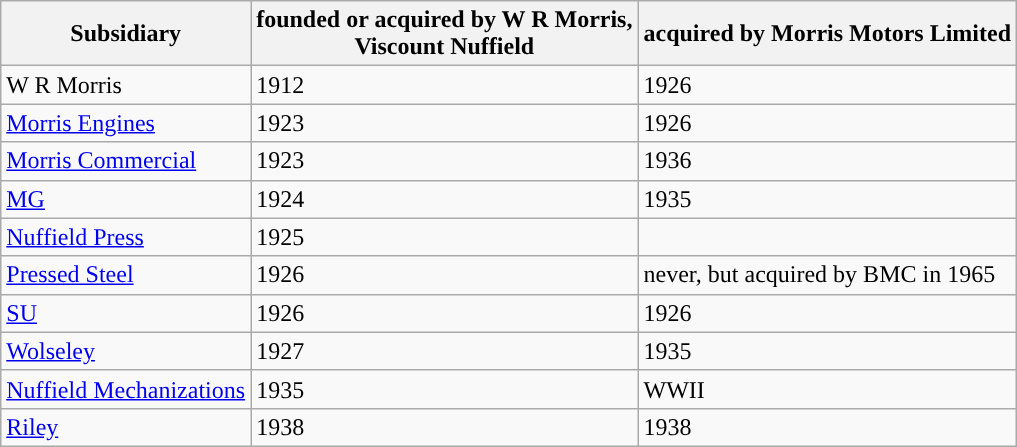<table class="wikitable">
<tr>
<th>Subsidiary</th>
<th>founded or acquired by W R Morris, <br>Viscount Nuffield</th>
<th>acquired by Morris Motors Limited</th>
</tr>
<tr>
<td style="text-align:left;">W R Morris</td>
<td>1912</td>
<td>1926</td>
</tr>
<tr>
<td style="text-align:left;"><a href='#'>Morris Engines</a></td>
<td>1923</td>
<td>1926</td>
</tr>
<tr>
<td style="text-align:left;"><a href='#'>Morris Commercial</a></td>
<td>1923</td>
<td>1936</td>
</tr>
<tr>
<td style="text-align:left;"><a href='#'>MG</a></td>
<td>1924</td>
<td>1935</td>
</tr>
<tr>
<td style="text-align:left;"><a href='#'>Nuffield Press</a></td>
<td>1925</td>
<td></td>
</tr>
<tr>
<td style="text-align:left;"><a href='#'>Pressed Steel</a></td>
<td>1926</td>
<td>never, but acquired by BMC in 1965</td>
</tr>
<tr>
<td style="text-align:left;"><a href='#'>SU</a></td>
<td>1926</td>
<td>1926</td>
</tr>
<tr>
<td style="text-align:left;"><a href='#'>Wolseley</a></td>
<td>1927</td>
<td>1935</td>
</tr>
<tr>
<td style="text-align:left;"><a href='#'>Nuffield Mechanizations</a></td>
<td>1935</td>
<td>WWII</td>
</tr>
<tr>
<td style="text-align:left;"><a href='#'>Riley</a></td>
<td>1938</td>
<td>1938</td>
</tr>
</table>
